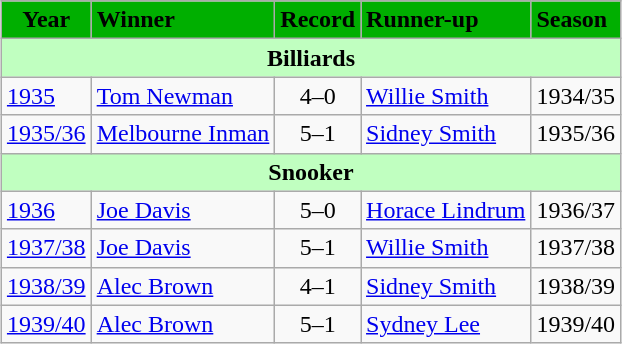<table class="wikitable" style="margin: auto">
<tr>
<th style="text-align: center; background-color: #00af00">Year</th>
<th style="text-align: left; background-color: #00af00">Winner</th>
<th style="text-align: left; background-color: #00af00">Record</th>
<th style="text-align: left; background-color: #00af00">Runner-up</th>
<th style="text-align: left; background-color: #00af00">Season</th>
</tr>
<tr>
<th colspan=5 style="text-align: center; background-color: #c0ffc0">Billiards</th>
</tr>
<tr>
<td><a href='#'>1935</a></td>
<td> <a href='#'>Tom Newman</a></td>
<td style="text-align: center">4–0</td>
<td> <a href='#'>Willie Smith</a></td>
<td style="text-align: center">1934/35</td>
</tr>
<tr>
<td><a href='#'>1935/36</a></td>
<td> <a href='#'>Melbourne Inman</a></td>
<td style="text-align: center">5–1</td>
<td> <a href='#'>Sidney Smith</a></td>
<td style="text-align: center">1935/36</td>
</tr>
<tr>
<th colspan=5 style="text-align: center; background-color: #c0ffc0">Snooker</th>
</tr>
<tr>
<td><a href='#'>1936</a></td>
<td> <a href='#'>Joe Davis</a></td>
<td style="text-align: center">5–0</td>
<td> <a href='#'>Horace Lindrum</a></td>
<td style="text-align: center">1936/37</td>
</tr>
<tr>
<td><a href='#'>1937/38</a></td>
<td> <a href='#'>Joe Davis</a></td>
<td style="text-align: center">5–1</td>
<td> <a href='#'>Willie Smith</a></td>
<td style="text-align: center">1937/38</td>
</tr>
<tr>
<td><a href='#'>1938/39</a></td>
<td> <a href='#'>Alec Brown</a></td>
<td style="text-align: center">4–1</td>
<td> <a href='#'>Sidney Smith</a></td>
<td style="text-align: center">1938/39</td>
</tr>
<tr>
<td><a href='#'>1939/40</a></td>
<td> <a href='#'>Alec Brown</a></td>
<td style="text-align: center">5–1</td>
<td> <a href='#'>Sydney Lee</a></td>
<td style="text-align: center">1939/40</td>
</tr>
</table>
